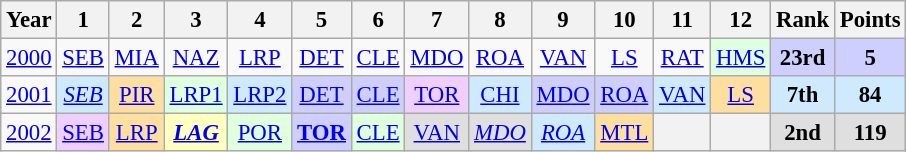<table class="wikitable" style="text-align:center; font-size:95%">
<tr>
<th>Year</th>
<th>1</th>
<th>2</th>
<th>3</th>
<th>4</th>
<th>5</th>
<th>6</th>
<th>7</th>
<th>8</th>
<th>9</th>
<th>10</th>
<th>11</th>
<th>12</th>
<th>Rank</th>
<th>Points</th>
</tr>
<tr>
<td><a href='#'>2000</a></td>
<td><a href='#'>SEB</a></td>
<td><a href='#'>MIA</a></td>
<td><a href='#'>NAZ</a></td>
<td><a href='#'>LRP</a></td>
<td><a href='#'>DET</a></td>
<td><a href='#'>CLE</a></td>
<td><a href='#'>MDO</a></td>
<td><a href='#'>ROA</a></td>
<td><a href='#'>VAN</a></td>
<td><a href='#'>LS</a></td>
<td><a href='#'>RAT</a></td>
<td style="background:#DFFFDF;"><a href='#'>HMS</a><br></td>
<td style="background:#CFCFFF;"><strong>23rd</strong></td>
<td style="background:#CFCFFF;"><strong>5</strong></td>
</tr>
<tr>
<td><a href='#'>2001</a></td>
<td style="background:#CFEAFF;"><em><a href='#'>SEB</a></em><br></td>
<td style="background:#FFDF9F;"><a href='#'>PIR</a><br></td>
<td style="background:#DFFFDF;"><a href='#'>LRP1</a><br></td>
<td style="background:#CFEAFF;"><a href='#'>LRP2</a><br></td>
<td style="background:#CFCFFF;"><a href='#'>DET</a><br></td>
<td style="background:#CFCFFF;"><a href='#'>CLE</a><br></td>
<td style="background:#EFCFFF;"><a href='#'>TOR</a><br></td>
<td style="background:#CFEAFF;"><a href='#'>CHI</a><br></td>
<td style="background:#CFCFFF;"><a href='#'>MDO</a><br></td>
<td style="background:#CFCFFF;"><a href='#'>ROA</a><br></td>
<td style="background:#CFEAFF;"><a href='#'>VAN</a><br></td>
<td style="background:#FFDF9F;"><a href='#'>LS</a><br></td>
<td style="background:#CFEAFF;"><strong>7th</strong></td>
<td style="background:#CFEAFF;"><strong>84</strong></td>
</tr>
<tr>
<td><a href='#'>2002</a></td>
<td style="background:#EFCFFF;"><a href='#'>SEB</a><br></td>
<td style="background:#FFDF9F;"><a href='#'>LRP</a><br></td>
<td style="background:#FFFFBF;"><strong><em><a href='#'>LAG</a></em></strong><br></td>
<td style="background:#DFFFDF;"><a href='#'>POR</a><br></td>
<td style="background:#CFCFFF;"><strong><a href='#'>TOR</a></strong><br></td>
<td style="background:#DFFFDF;"><a href='#'>CLE</a><br></td>
<td style="background:#DFDFDF;"><a href='#'>VAN</a><br></td>
<td style="background:#DFDFDF;"><em><a href='#'>MDO</a></em><br></td>
<td style="background:#CFEAFF;"><em><a href='#'>ROA</a></em><br></td>
<td style="background:#FFDF9F;"><a href='#'>MTL</a><br></td>
<th></th>
<th></th>
<td style="background:#DFDFDF;"><strong>2nd</strong></td>
<td style="background:#DFDFDF;"><strong>119</strong></td>
</tr>
</table>
